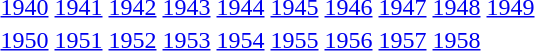<table>
<tr>
<td></td>
<td><a href='#'>1940</a></td>
<td><a href='#'>1941</a></td>
<td><a href='#'>1942</a></td>
<td><a href='#'>1943</a></td>
<td><a href='#'>1944</a></td>
<td><a href='#'>1945</a></td>
<td><a href='#'>1946</a></td>
<td><a href='#'>1947</a></td>
<td><a href='#'>1948</a></td>
<td><a href='#'>1949</a></td>
</tr>
<tr>
<td></td>
<td><a href='#'>1950</a></td>
<td><a href='#'>1951</a></td>
<td><a href='#'>1952</a></td>
<td><a href='#'>1953</a></td>
<td><a href='#'>1954</a></td>
<td><a href='#'>1955</a></td>
<td><a href='#'>1956</a></td>
<td><a href='#'>1957</a></td>
<td><a href='#'>1958</a></td>
<td></td>
</tr>
<tr>
</tr>
</table>
